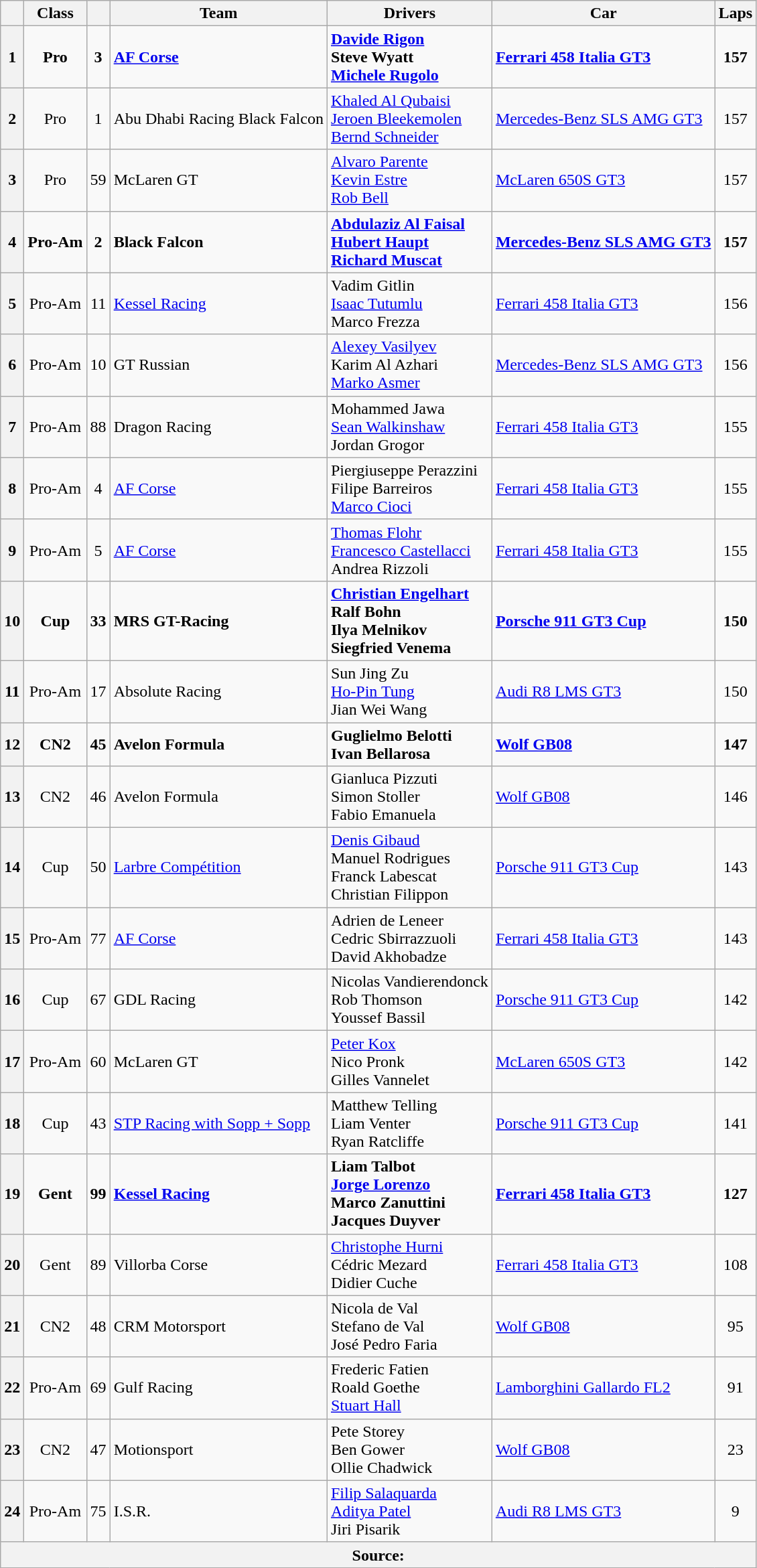<table class="wikitable" style="font-size: 100%;">
<tr>
<th></th>
<th>Class</th>
<th></th>
<th>Team</th>
<th>Drivers</th>
<th>Car</th>
<th>Laps</th>
</tr>
<tr>
<th>1</th>
<td align="center"><strong>Pro</strong></td>
<td align="center"><strong>3</strong></td>
<td><strong> <a href='#'>AF Corse</a></strong></td>
<td><strong> <a href='#'>Davide Rigon</a><br> Steve Wyatt<br> <a href='#'>Michele Rugolo</a></strong></td>
<td><a href='#'><strong>Ferrari 458 Italia GT3</strong></a></td>
<td align="center"><strong>157</strong></td>
</tr>
<tr>
<th>2</th>
<td align="center">Pro</td>
<td align="center">1</td>
<td> Abu Dhabi Racing Black Falcon</td>
<td> <a href='#'>Khaled Al Qubaisi</a><br> <a href='#'>Jeroen Bleekemolen</a><br> <a href='#'>Bernd Schneider</a></td>
<td><a href='#'>Mercedes-Benz SLS AMG GT3</a></td>
<td align="center">157</td>
</tr>
<tr>
<th>3</th>
<td align="center">Pro</td>
<td align="center">59</td>
<td> McLaren GT</td>
<td> <a href='#'>Alvaro Parente</a><br> <a href='#'>Kevin Estre</a><br> <a href='#'>Rob Bell</a></td>
<td><a href='#'>McLaren 650S GT3</a></td>
<td align="center">157</td>
</tr>
<tr>
<th>4</th>
<td align="center"><strong>Pro-Am</strong></td>
<td align="center"><strong>2</strong></td>
<td><strong> Black Falcon</strong></td>
<td><strong> <a href='#'>Abdulaziz Al Faisal</a><br> <a href='#'>Hubert Haupt</a><br> <a href='#'>Richard Muscat</a></strong></td>
<td><a href='#'><strong>Mercedes-Benz SLS AMG GT3</strong></a></td>
<td align="center"><strong>157</strong></td>
</tr>
<tr>
<th>5</th>
<td align="center">Pro-Am</td>
<td align="center">11</td>
<td> <a href='#'>Kessel Racing</a></td>
<td> Vadim Gitlin<br> <a href='#'>Isaac Tutumlu</a><br> Marco Frezza</td>
<td><a href='#'>Ferrari 458 Italia GT3</a></td>
<td align="center">156</td>
</tr>
<tr>
<th>6</th>
<td align="center">Pro-Am</td>
<td align="center">10</td>
<td> GT Russian</td>
<td> <a href='#'>Alexey Vasilyev</a><br> Karim Al Azhari<br> <a href='#'>Marko Asmer</a></td>
<td><a href='#'>Mercedes-Benz SLS AMG GT3</a></td>
<td align="center">156</td>
</tr>
<tr>
<th>7</th>
<td align="center">Pro-Am</td>
<td align="center">88</td>
<td> Dragon Racing</td>
<td> Mohammed Jawa<br> <a href='#'>Sean Walkinshaw</a><br> Jordan Grogor</td>
<td><a href='#'>Ferrari 458 Italia GT3</a></td>
<td align="center">155</td>
</tr>
<tr>
<th>8</th>
<td align="center">Pro-Am</td>
<td align="center">4</td>
<td> <a href='#'>AF Corse</a></td>
<td> Piergiuseppe Perazzini<br> Filipe Barreiros<br> <a href='#'>Marco Cioci</a></td>
<td><a href='#'>Ferrari 458 Italia GT3</a></td>
<td align="center">155</td>
</tr>
<tr>
<th>9</th>
<td align="center">Pro-Am</td>
<td align="center">5</td>
<td> <a href='#'>AF Corse</a></td>
<td> <a href='#'>Thomas Flohr</a><br> <a href='#'>Francesco Castellacci</a><br> Andrea Rizzoli</td>
<td><a href='#'>Ferrari 458 Italia GT3</a></td>
<td align="center">155</td>
</tr>
<tr>
<th>10</th>
<td align="center"><strong>Cup</strong></td>
<td align="center"><strong>33</strong></td>
<td><strong> MRS GT-Racing</strong></td>
<td><strong> <a href='#'>Christian Engelhart</a></strong><br><strong> Ralf Bohn<br> Ilya Melnikov<br> Siegfried Venema</strong></td>
<td><a href='#'><strong>Porsche 911 GT3 Cup</strong></a></td>
<td align="center"><strong>150</strong></td>
</tr>
<tr>
<th>11</th>
<td align="center">Pro-Am</td>
<td align="center">17</td>
<td> Absolute Racing</td>
<td> Sun Jing Zu<br> <a href='#'>Ho-Pin Tung</a><br> Jian Wei Wang</td>
<td><a href='#'>Audi R8 LMS GT3</a></td>
<td align="center">150</td>
</tr>
<tr>
<th>12</th>
<td align="center"><strong>CN2</strong></td>
<td align="center"><strong>45</strong></td>
<td><strong> Avelon Formula</strong></td>
<td><strong> Guglielmo Belotti<br> Ivan Bellarosa</strong></td>
<td><strong><a href='#'>Wolf GB08</a></strong></td>
<td align="center"><strong>147</strong></td>
</tr>
<tr>
<th>13</th>
<td align="center">CN2</td>
<td align="center">46</td>
<td> Avelon Formula</td>
<td> Gianluca Pizzuti<br> Simon Stoller<br> Fabio Emanuela</td>
<td><a href='#'>Wolf GB08</a></td>
<td align="center">146</td>
</tr>
<tr>
<th>14</th>
<td align="center">Cup</td>
<td align="center">50</td>
<td> <a href='#'>Larbre Compétition</a></td>
<td> <a href='#'>Denis Gibaud</a><br> Manuel Rodrigues<br> Franck Labescat<br> Christian Filippon</td>
<td><a href='#'>Porsche 911 GT3 Cup</a></td>
<td align="center">143</td>
</tr>
<tr>
<th>15</th>
<td align="center">Pro-Am</td>
<td align="center">77</td>
<td> <a href='#'>AF Corse</a></td>
<td> Adrien de Leneer<br> Cedric Sbirrazzuoli<br> David Akhobadze</td>
<td><a href='#'>Ferrari 458 Italia GT3</a></td>
<td align="center">143</td>
</tr>
<tr>
<th>16</th>
<td align="center">Cup</td>
<td align="center">67</td>
<td> GDL Racing</td>
<td> Nicolas Vandierendonck<br> Rob Thomson<br> Youssef Bassil</td>
<td><a href='#'>Porsche 911 GT3 Cup</a></td>
<td align="center">142</td>
</tr>
<tr>
<th>17</th>
<td align="center">Pro-Am</td>
<td align="center">60</td>
<td> McLaren GT</td>
<td> <a href='#'>Peter Kox</a><br> Nico Pronk<br> Gilles Vannelet</td>
<td><a href='#'>McLaren 650S GT3</a></td>
<td align="center">142</td>
</tr>
<tr>
<th>18</th>
<td align="center">Cup</td>
<td align="center">43</td>
<td> <a href='#'>STP Racing with Sopp + Sopp</a></td>
<td> Matthew Telling<br> Liam Venter<br> Ryan Ratcliffe</td>
<td><a href='#'>Porsche 911 GT3 Cup</a></td>
<td align="center">141</td>
</tr>
<tr>
<th>19</th>
<td align="center"><strong>Gent</strong></td>
<td align="center"><strong>99</strong></td>
<td><strong> <a href='#'>Kessel Racing</a></strong></td>
<td><strong> Liam Talbot<br> <a href='#'>Jorge Lorenzo</a><br> Marco Zanuttini</strong><br><strong> Jacques Duyver</strong></td>
<td><a href='#'><strong>Ferrari 458 Italia GT3</strong></a></td>
<td align="center"><strong>127</strong></td>
</tr>
<tr>
<th>20</th>
<td align="center">Gent</td>
<td align="center">89</td>
<td> Villorba Corse</td>
<td> <a href='#'>Christophe Hurni</a><br> Cédric Mezard<br> Didier Cuche</td>
<td><a href='#'>Ferrari 458 Italia GT3</a></td>
<td align="center">108</td>
</tr>
<tr>
<th>21</th>
<td align="center">CN2</td>
<td align="center">48</td>
<td> CRM Motorsport</td>
<td> Nicola de Val<br> Stefano de Val<br> José Pedro Faria</td>
<td><a href='#'>Wolf GB08</a></td>
<td align="center">95</td>
</tr>
<tr>
<th>22</th>
<td align="center">Pro-Am</td>
<td align="center">69</td>
<td> Gulf Racing</td>
<td> Frederic Fatien<br> Roald Goethe<br> <a href='#'>Stuart Hall</a></td>
<td><a href='#'>Lamborghini Gallardo FL2</a></td>
<td align="center">91</td>
</tr>
<tr>
<th>23</th>
<td align="center">CN2</td>
<td align="center">47</td>
<td> Motionsport</td>
<td> Pete Storey<br> Ben Gower<br> Ollie Chadwick</td>
<td><a href='#'>Wolf GB08</a></td>
<td align="center">23</td>
</tr>
<tr>
<th>24</th>
<td align="center">Pro-Am</td>
<td align="center">75</td>
<td> I.S.R.</td>
<td> <a href='#'>Filip Salaquarda</a><br> <a href='#'>Aditya Patel</a><br> Jiri Pisarik</td>
<td><a href='#'>Audi R8 LMS GT3</a></td>
<td align="center">9</td>
</tr>
<tr>
<th colspan="7">Source:</th>
</tr>
</table>
